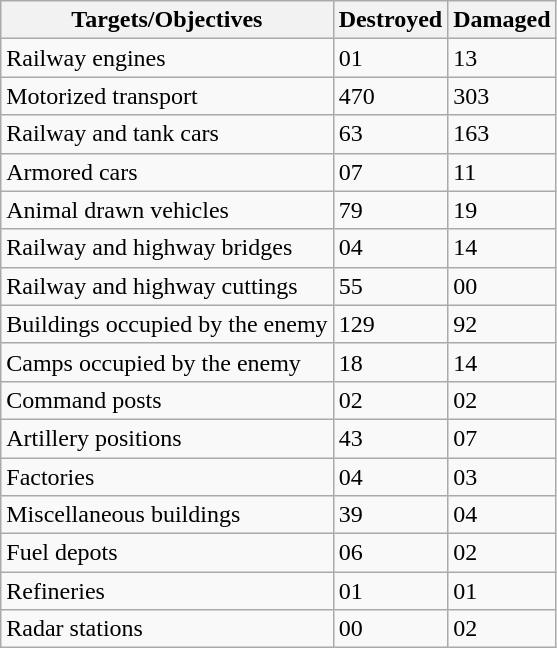<table class="wikitable">
<tr>
<th>Targets/Objectives</th>
<th>Destroyed</th>
<th>Damaged</th>
</tr>
<tr>
<td>Railway engines</td>
<td>01</td>
<td>13</td>
</tr>
<tr>
<td>Motorized transport</td>
<td>470</td>
<td>303</td>
</tr>
<tr>
<td>Railway and tank cars</td>
<td>63</td>
<td>163</td>
</tr>
<tr>
<td>Armored cars</td>
<td>07</td>
<td>11</td>
</tr>
<tr>
<td>Animal drawn vehicles</td>
<td>79</td>
<td>19</td>
</tr>
<tr>
<td>Railway and highway bridges</td>
<td>04</td>
<td>14</td>
</tr>
<tr>
<td>Railway and highway cuttings</td>
<td>55</td>
<td>00</td>
</tr>
<tr>
<td>Buildings occupied by the enemy</td>
<td>129</td>
<td>92</td>
</tr>
<tr>
<td>Camps occupied by the enemy</td>
<td>18</td>
<td>14</td>
</tr>
<tr>
<td>Command posts</td>
<td>02</td>
<td>02</td>
</tr>
<tr>
<td>Artillery positions</td>
<td>43</td>
<td>07</td>
</tr>
<tr>
<td>Factories</td>
<td>04</td>
<td>03</td>
</tr>
<tr>
<td>Miscellaneous buildings</td>
<td>39</td>
<td>04</td>
</tr>
<tr>
<td>Fuel depots</td>
<td>06</td>
<td>02</td>
</tr>
<tr>
<td>Refineries</td>
<td>01</td>
<td>01</td>
</tr>
<tr>
<td>Radar stations</td>
<td>00</td>
<td>02</td>
</tr>
</table>
